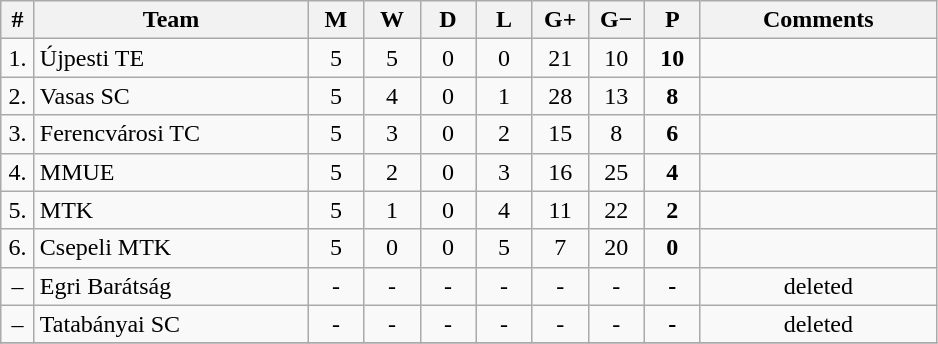<table class="wikitable" style="text-align: center;">
<tr>
<th width="15">#</th>
<th width="175">Team</th>
<th width="30">M</th>
<th width="30">W</th>
<th width="30">D</th>
<th width="30">L</th>
<th width="30">G+</th>
<th width="30">G−</th>
<th width="30">P</th>
<th width="150">Comments</th>
</tr>
<tr>
<td>1.</td>
<td align="left">Újpesti TE</td>
<td>5</td>
<td>5</td>
<td>0</td>
<td>0</td>
<td>21</td>
<td>10</td>
<td><strong>10</strong></td>
<td></td>
</tr>
<tr>
<td>2.</td>
<td align="left">Vasas SC</td>
<td>5</td>
<td>4</td>
<td>0</td>
<td>1</td>
<td>28</td>
<td>13</td>
<td><strong>8</strong></td>
<td></td>
</tr>
<tr>
<td>3.</td>
<td align="left">Ferencvárosi TC</td>
<td>5</td>
<td>3</td>
<td>0</td>
<td>2</td>
<td>15</td>
<td>8</td>
<td><strong>6</strong></td>
<td></td>
</tr>
<tr>
<td>4.</td>
<td align="left">MMUE</td>
<td>5</td>
<td>2</td>
<td>0</td>
<td>3</td>
<td>16</td>
<td>25</td>
<td><strong>4</strong></td>
<td></td>
</tr>
<tr>
<td>5.</td>
<td align="left">MTK</td>
<td>5</td>
<td>1</td>
<td>0</td>
<td>4</td>
<td>11</td>
<td>22</td>
<td><strong>2</strong></td>
<td></td>
</tr>
<tr>
<td>6.</td>
<td align="left">Csepeli MTK</td>
<td>5</td>
<td>0</td>
<td>0</td>
<td>5</td>
<td>7</td>
<td>20</td>
<td><strong>0</strong></td>
<td></td>
</tr>
<tr>
<td>–</td>
<td align="left">Egri Barátság</td>
<td>-</td>
<td>-</td>
<td>-</td>
<td>-</td>
<td>-</td>
<td>-</td>
<td><strong>-</strong></td>
<td>deleted</td>
</tr>
<tr>
<td>–</td>
<td align="left">Tatabányai SC</td>
<td>-</td>
<td>-</td>
<td>-</td>
<td>-</td>
<td>-</td>
<td>-</td>
<td><strong>-</strong></td>
<td>deleted</td>
</tr>
<tr>
</tr>
</table>
